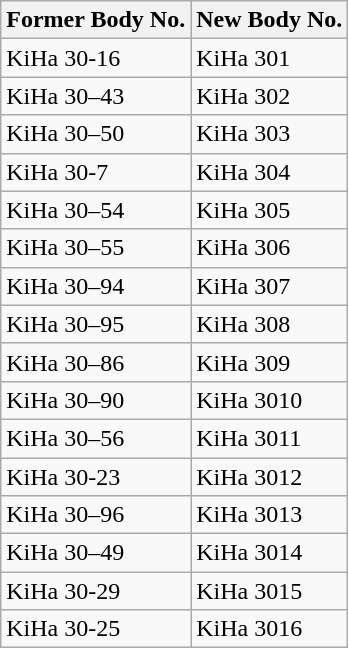<table class="wikitable">
<tr>
<th>Former Body No.</th>
<th>New Body No.</th>
</tr>
<tr>
<td>KiHa 30-16</td>
<td>KiHa 301</td>
</tr>
<tr>
<td>KiHa 30–43</td>
<td>KiHa 302</td>
</tr>
<tr>
<td>KiHa 30–50</td>
<td>KiHa 303</td>
</tr>
<tr>
<td>KiHa 30-7</td>
<td>KiHa 304</td>
</tr>
<tr>
<td>KiHa 30–54</td>
<td>KiHa 305</td>
</tr>
<tr>
<td>KiHa 30–55</td>
<td>KiHa 306</td>
</tr>
<tr>
<td>KiHa 30–94</td>
<td>KiHa 307</td>
</tr>
<tr>
<td>KiHa 30–95</td>
<td>KiHa 308</td>
</tr>
<tr>
<td>KiHa 30–86</td>
<td>KiHa 309</td>
</tr>
<tr>
<td>KiHa 30–90</td>
<td>KiHa 3010</td>
</tr>
<tr>
<td>KiHa 30–56</td>
<td>KiHa 3011</td>
</tr>
<tr>
<td>KiHa 30-23</td>
<td>KiHa 3012</td>
</tr>
<tr>
<td>KiHa 30–96</td>
<td>KiHa 3013</td>
</tr>
<tr>
<td>KiHa 30–49</td>
<td>KiHa 3014</td>
</tr>
<tr>
<td>KiHa 30-29</td>
<td>KiHa 3015</td>
</tr>
<tr>
<td>KiHa 30-25</td>
<td>KiHa 3016</td>
</tr>
</table>
